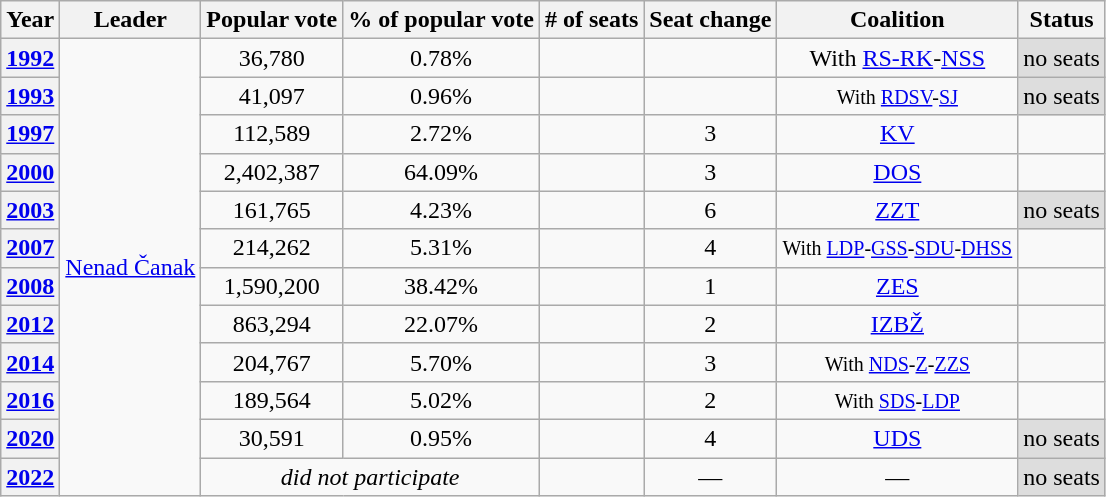<table class="wikitable sortable" style="text-align:center">
<tr>
<th>Year</th>
<th>Leader</th>
<th>Popular vote</th>
<th>% of popular vote</th>
<th># of seats</th>
<th>Seat change</th>
<th>Coalition</th>
<th>Status</th>
</tr>
<tr>
<th><a href='#'>1992</a></th>
<td rowspan="12"><a href='#'>Nenad Čanak</a></td>
<td>36,780</td>
<td>0.78%</td>
<td></td>
<td></td>
<td>With <a href='#'>RS-RK</a>-<a href='#'>NSS</a></td>
<td style="background:#ddd;">no seats</td>
</tr>
<tr>
<th><a href='#'>1993</a></th>
<td>41,097</td>
<td>0.96%</td>
<td></td>
<td></td>
<td><small>With <a href='#'>RDSV</a>-<a href='#'>SJ</a></small></td>
<td style="background:#ddd;">no seats</td>
</tr>
<tr>
<th><a href='#'>1997</a></th>
<td>112,589</td>
<td>2.72%</td>
<td></td>
<td> 3</td>
<td><a href='#'>KV</a></td>
<td></td>
</tr>
<tr>
<th><a href='#'>2000</a></th>
<td>2,402,387</td>
<td>64.09%</td>
<td></td>
<td> 3</td>
<td><a href='#'>DOS</a></td>
<td></td>
</tr>
<tr>
<th><a href='#'>2003</a></th>
<td>161,765</td>
<td>4.23%</td>
<td></td>
<td> 6</td>
<td><a href='#'>ZZT</a></td>
<td style="background:#ddd;">no seats</td>
</tr>
<tr>
<th><a href='#'>2007</a></th>
<td>214,262</td>
<td>5.31%</td>
<td></td>
<td> 4</td>
<td><small>With <a href='#'>LDP</a>-<a href='#'>GSS</a>-<a href='#'>SDU</a>-<a href='#'>DHSS</a></small></td>
<td></td>
</tr>
<tr>
<th><a href='#'>2008</a></th>
<td>1,590,200</td>
<td>38.42%</td>
<td></td>
<td> 1</td>
<td><a href='#'>ZES</a></td>
<td></td>
</tr>
<tr>
<th><a href='#'>2012</a></th>
<td>863,294</td>
<td>22.07%</td>
<td></td>
<td> 2</td>
<td><a href='#'>IZBŽ</a></td>
<td></td>
</tr>
<tr>
<th><a href='#'>2014</a></th>
<td>204,767</td>
<td>5.70%</td>
<td></td>
<td> 3</td>
<td><small>With <a href='#'>NDS</a>-<a href='#'>Z</a>-<a href='#'>ZZS</a></small></td>
<td></td>
</tr>
<tr>
<th><a href='#'>2016</a></th>
<td>189,564</td>
<td>5.02%</td>
<td></td>
<td> 2</td>
<td><small>With <a href='#'>SDS</a>-<a href='#'>LDP</a></small></td>
<td></td>
</tr>
<tr>
<th><a href='#'>2020</a></th>
<td>30,591</td>
<td>0.95%</td>
<td></td>
<td> 4</td>
<td><a href='#'>UDS</a></td>
<td style="background:#ddd;">no seats</td>
</tr>
<tr>
<th><a href='#'>2022</a></th>
<td colspan="2"><em>did not participate</td>
<td></td>
<td>—</td>
<td>—</td>
<td style="background:#ddd;">no seats</td>
</tr>
</table>
